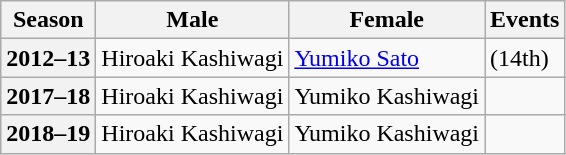<table class="wikitable">
<tr>
<th scope="col">Season</th>
<th scope="col">Male</th>
<th scope="col">Female</th>
<th scope="col">Events</th>
</tr>
<tr>
<th scope="row">2012–13</th>
<td>Hiroaki Kashiwagi</td>
<td><a href='#'>Yumiko Sato</a></td>
<td> (14th)</td>
</tr>
<tr>
<th scope="row">2017–18</th>
<td>Hiroaki Kashiwagi</td>
<td>Yumiko Kashiwagi</td>
<td></td>
</tr>
<tr>
<th scope="row">2018–19</th>
<td>Hiroaki Kashiwagi</td>
<td>Yumiko Kashiwagi</td>
<td></td>
</tr>
</table>
